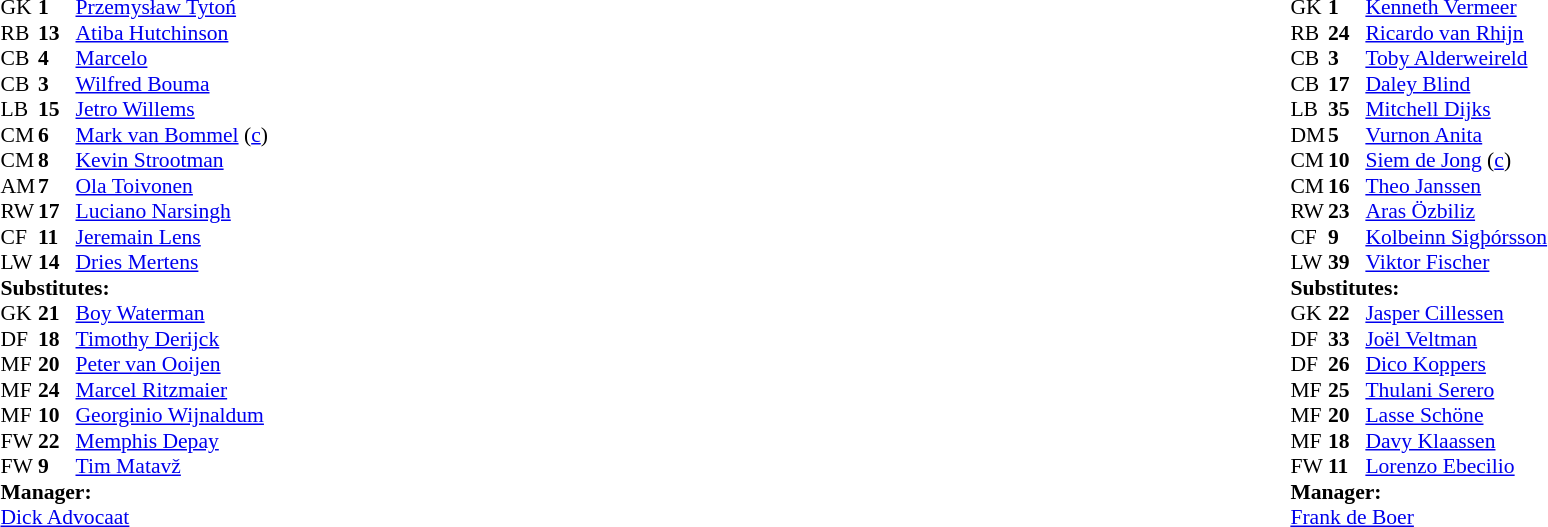<table width="100%">
<tr>
<td valign="top" width="50%"><br><table style="font-size: 90%" cellspacing="0" cellpadding="0">
<tr>
<td colspan="4"></td>
</tr>
<tr>
<th width="25"></th>
<th width="25"></th>
</tr>
<tr>
<td>GK</td>
<td><strong>1</strong></td>
<td> <a href='#'>Przemysław Tytoń</a></td>
<td></td>
</tr>
<tr>
<td>RB</td>
<td><strong>13</strong></td>
<td> <a href='#'>Atiba Hutchinson</a></td>
</tr>
<tr>
<td>CB</td>
<td><strong>4</strong></td>
<td> <a href='#'>Marcelo</a></td>
</tr>
<tr>
<td>CB</td>
<td><strong>3</strong></td>
<td> <a href='#'>Wilfred Bouma</a></td>
</tr>
<tr>
<td>LB</td>
<td><strong>15</strong></td>
<td> <a href='#'>Jetro Willems</a></td>
</tr>
<tr>
<td>CM</td>
<td><strong>6</strong></td>
<td> <a href='#'>Mark van Bommel</a> (<a href='#'>c</a>)</td>
</tr>
<tr>
<td>CM</td>
<td><strong>8</strong></td>
<td> <a href='#'>Kevin Strootman</a></td>
<td></td>
<td></td>
</tr>
<tr>
<td>AM</td>
<td><strong>7</strong></td>
<td> <a href='#'>Ola Toivonen</a></td>
<td></td>
<td></td>
</tr>
<tr>
<td>RW</td>
<td><strong>17</strong></td>
<td> <a href='#'>Luciano Narsingh</a></td>
<td></td>
<td></td>
</tr>
<tr>
<td>CF</td>
<td><strong>11</strong></td>
<td> <a href='#'>Jeremain Lens</a></td>
</tr>
<tr>
<td>LW</td>
<td><strong>14</strong></td>
<td> <a href='#'>Dries Mertens</a></td>
</tr>
<tr>
<td colspan=3><strong>Substitutes:</strong></td>
</tr>
<tr>
<td>GK</td>
<td><strong>21</strong></td>
<td> <a href='#'>Boy Waterman</a></td>
</tr>
<tr>
<td>DF</td>
<td><strong>18</strong></td>
<td> <a href='#'>Timothy Derijck</a></td>
</tr>
<tr>
<td>MF</td>
<td><strong>20</strong></td>
<td> <a href='#'>Peter van Ooijen</a></td>
</tr>
<tr>
<td>MF</td>
<td><strong>24</strong></td>
<td> <a href='#'>Marcel Ritzmaier</a></td>
</tr>
<tr>
<td>MF</td>
<td><strong>10</strong></td>
<td> <a href='#'>Georginio Wijnaldum</a></td>
<td></td>
<td></td>
</tr>
<tr>
<td>FW</td>
<td><strong>22</strong></td>
<td> <a href='#'>Memphis Depay</a></td>
<td></td>
<td></td>
</tr>
<tr>
<td>FW</td>
<td><strong>9</strong></td>
<td> <a href='#'>Tim Matavž</a></td>
</tr>
<tr>
<td colspan=3><strong>Manager:</strong></td>
</tr>
<tr>
<td colspan=4> <a href='#'>Dick Advocaat</a></td>
</tr>
</table>
</td>
<td valign="top"></td>
<td valign="top" width="50%"><br><table style="font-size: 90%" cellspacing="0" cellpadding="0" align="center">
<tr>
<td colspan="4"></td>
</tr>
<tr>
<th width="25"></th>
<th width="25"></th>
</tr>
<tr>
<td>GK</td>
<td><strong>1</strong></td>
<td> <a href='#'>Kenneth Vermeer</a></td>
</tr>
<tr>
<td>RB</td>
<td><strong>24</strong></td>
<td> <a href='#'>Ricardo van Rhijn</a></td>
<td></td>
<td></td>
</tr>
<tr>
<td>CB</td>
<td><strong>3</strong></td>
<td> <a href='#'>Toby Alderweireld</a></td>
<td></td>
<td></td>
</tr>
<tr>
<td>CB</td>
<td><strong>17</strong></td>
<td> <a href='#'>Daley Blind</a></td>
</tr>
<tr>
<td>LB</td>
<td><strong>35</strong></td>
<td> <a href='#'>Mitchell Dijks</a></td>
<td></td>
<td></td>
</tr>
<tr>
<td>DM</td>
<td><strong>5</strong></td>
<td> <a href='#'>Vurnon Anita</a></td>
</tr>
<tr>
<td>CM</td>
<td><strong>10</strong></td>
<td> <a href='#'>Siem de Jong</a> (<a href='#'>c</a>)</td>
<td></td>
<td></td>
</tr>
<tr>
<td>CM</td>
<td><strong>16</strong></td>
<td> <a href='#'>Theo Janssen</a></td>
<td></td>
<td></td>
</tr>
<tr>
<td>RW</td>
<td><strong>23</strong></td>
<td> <a href='#'>Aras Özbiliz</a></td>
</tr>
<tr>
<td>CF</td>
<td><strong>9</strong></td>
<td> <a href='#'>Kolbeinn Sigþórsson</a></td>
<td></td>
<td></td>
</tr>
<tr>
<td>LW</td>
<td><strong>39</strong></td>
<td> <a href='#'>Viktor Fischer</a></td>
<td></td>
<td></td>
</tr>
<tr>
<td colspan=4><strong>Substitutes:</strong></td>
</tr>
<tr>
<td>GK</td>
<td><strong>22</strong></td>
<td> <a href='#'>Jasper Cillessen</a></td>
<td></td>
<td></td>
</tr>
<tr>
<td>DF</td>
<td><strong>33</strong></td>
<td> <a href='#'>Joël Veltman</a></td>
<td></td>
<td></td>
</tr>
<tr>
<td>DF</td>
<td><strong>26</strong></td>
<td> <a href='#'>Dico Koppers</a></td>
<td></td>
<td></td>
</tr>
<tr>
<td>MF</td>
<td><strong>25</strong></td>
<td> <a href='#'>Thulani Serero</a></td>
<td></td>
<td></td>
</tr>
<tr>
<td>MF</td>
<td><strong>20</strong></td>
<td> <a href='#'>Lasse Schöne</a></td>
<td></td>
<td></td>
</tr>
<tr>
<td>MF</td>
<td><strong>18</strong></td>
<td> <a href='#'>Davy Klaassen</a></td>
<td></td>
<td></td>
</tr>
<tr>
<td>FW</td>
<td><strong>11</strong></td>
<td> <a href='#'>Lorenzo Ebecilio</a></td>
<td></td>
<td></td>
</tr>
<tr>
<td colspan=4><strong>Manager:</strong></td>
</tr>
<tr>
<td colspan="4"> <a href='#'>Frank de Boer</a></td>
</tr>
<tr>
</tr>
</table>
</td>
</tr>
</table>
